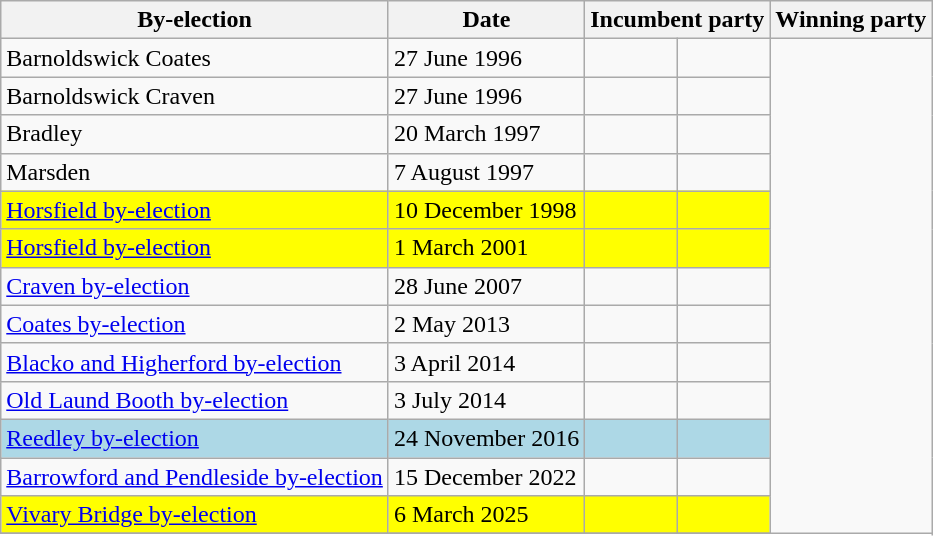<table class="wikitable">
<tr>
<th>By-election</th>
<th>Date</th>
<th colspan=2>Incumbent party</th>
<th colspan=2>Winning party</th>
</tr>
<tr bgcolor=>
<td>Barnoldswick Coates</td>
<td>27 June 1996</td>
<td></td>
<td></td>
</tr>
<tr bgcolor=>
<td>Barnoldswick Craven</td>
<td>27 June 1996</td>
<td></td>
<td></td>
</tr>
<tr bgcolor=>
<td>Bradley</td>
<td>20 March 1997</td>
<td></td>
<td></td>
</tr>
<tr bgcolor=>
<td>Marsden</td>
<td>7 August 1997</td>
<td></td>
<td></td>
</tr>
<tr bgcolor=yellow>
<td><a href='#'>Horsfield by-election</a></td>
<td>10 December 1998</td>
<td></td>
<td></td>
</tr>
<tr bgcolor=yellow>
<td><a href='#'>Horsfield by-election</a></td>
<td>1 March 2001</td>
<td></td>
<td></td>
</tr>
<tr bgcolor=>
<td><a href='#'>Craven by-election</a></td>
<td>28 June 2007</td>
<td></td>
<td></td>
</tr>
<tr bgcolor=>
<td><a href='#'>Coates by-election</a></td>
<td>2 May 2013</td>
<td></td>
<td></td>
</tr>
<tr bgcolor=>
<td><a href='#'>Blacko and Higherford by-election</a></td>
<td>3 April 2014</td>
<td></td>
<td></td>
</tr>
<tr bgcolor=>
<td><a href='#'>Old Laund Booth by-election</a></td>
<td>3 July 2014</td>
<td></td>
<td></td>
</tr>
<tr bgcolor=lightblue>
<td><a href='#'>Reedley by-election</a></td>
<td>24 November 2016</td>
<td></td>
<td></td>
</tr>
<tr>
<td><a href='#'>Barrowford and Pendleside by-election</a></td>
<td>15 December 2022</td>
<td></td>
<td></td>
</tr>
<tr bgcolor=yellow>
<td><a href='#'>Vivary Bridge by-election</a></td>
<td>6 March 2025</td>
<td></td>
<td></td>
</tr>
<tr bgcolor=>
</tr>
</table>
